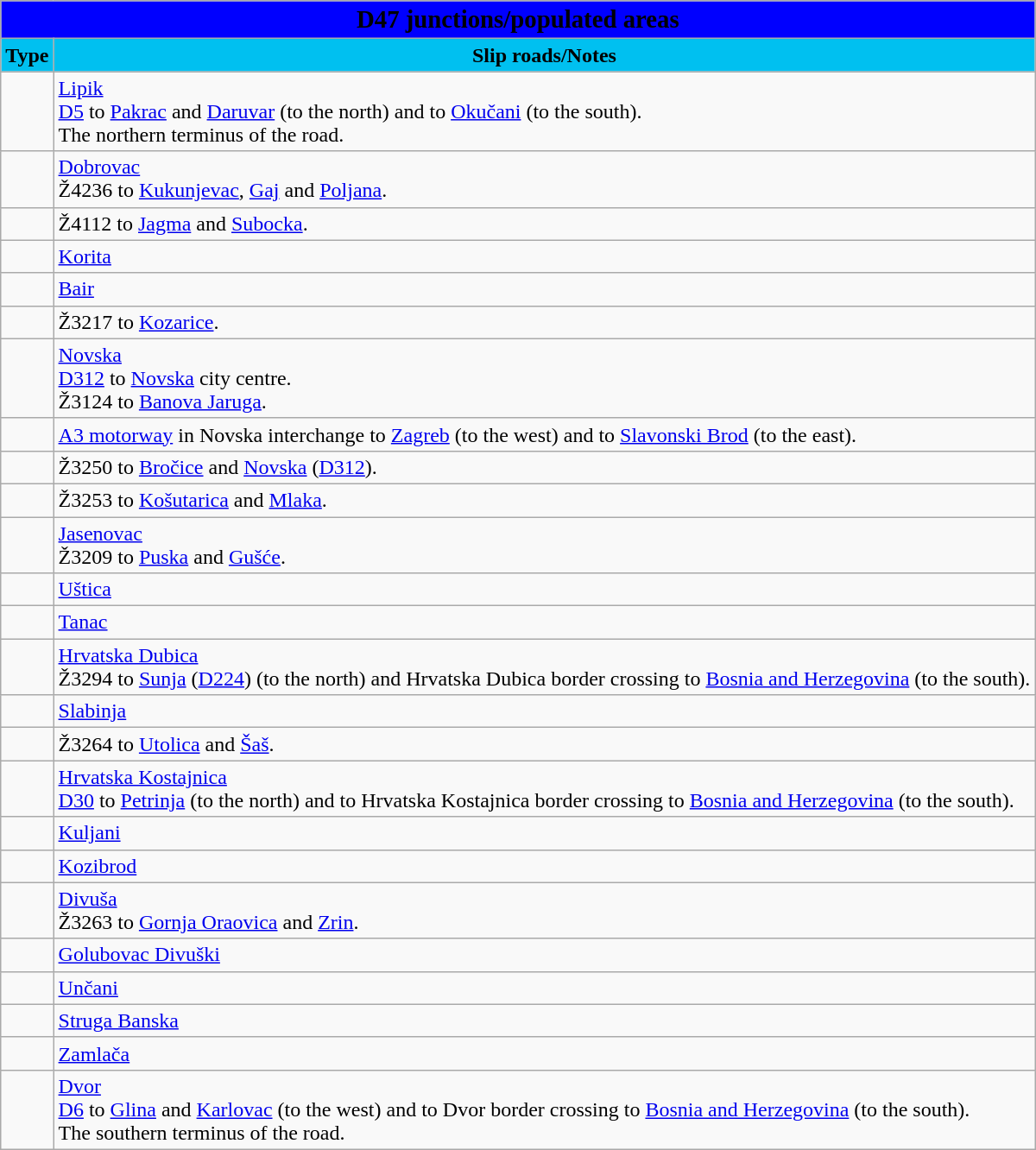<table class="wikitable">
<tr>
<td colspan=2 bgcolor=blue align=center style=margin-top:15><span><big><strong>D47 junctions/populated areas</strong></big></span></td>
</tr>
<tr>
<td align=center bgcolor=00c0f0><strong>Type</strong></td>
<td align=center bgcolor=00c0f0><strong>Slip roads/Notes</strong></td>
</tr>
<tr>
<td></td>
<td><a href='#'>Lipik</a><br> <a href='#'>D5</a> to <a href='#'>Pakrac</a> and <a href='#'>Daruvar</a> (to the north) and to <a href='#'>Okučani</a> (to the south).<br>The northern terminus of the road.</td>
</tr>
<tr>
<td></td>
<td><a href='#'>Dobrovac</a><br>Ž4236 to <a href='#'>Kukunjevac</a>, <a href='#'>Gaj</a> and <a href='#'>Poljana</a>.</td>
</tr>
<tr>
<td></td>
<td>Ž4112 to <a href='#'>Jagma</a> and <a href='#'>Subocka</a>.</td>
</tr>
<tr>
<td></td>
<td><a href='#'>Korita</a></td>
</tr>
<tr>
<td></td>
<td><a href='#'>Bair</a></td>
</tr>
<tr>
<td></td>
<td>Ž3217 to <a href='#'>Kozarice</a>.</td>
</tr>
<tr>
<td></td>
<td><a href='#'>Novska</a><br> <a href='#'>D312</a> to <a href='#'>Novska</a> city centre.<br>Ž3124 to <a href='#'>Banova Jaruga</a>.</td>
</tr>
<tr>
<td></td>
<td> <a href='#'>A3 motorway</a> in Novska interchange to <a href='#'>Zagreb</a> (to the west) and to <a href='#'>Slavonski Brod</a> (to the east).</td>
</tr>
<tr>
<td></td>
<td>Ž3250 to <a href='#'>Bročice</a> and <a href='#'>Novska</a> (<a href='#'>D312</a>).</td>
</tr>
<tr>
<td></td>
<td>Ž3253 to <a href='#'>Košutarica</a> and <a href='#'>Mlaka</a>.</td>
</tr>
<tr>
<td></td>
<td><a href='#'>Jasenovac</a><br>Ž3209 to <a href='#'>Puska</a> and <a href='#'>Gušće</a>.</td>
</tr>
<tr>
<td></td>
<td><a href='#'>Uštica</a></td>
</tr>
<tr>
<td></td>
<td><a href='#'>Tanac</a></td>
</tr>
<tr>
<td></td>
<td><a href='#'>Hrvatska Dubica</a><br>Ž3294 to <a href='#'>Sunja</a> (<a href='#'>D224</a>) (to the north) and Hrvatska Dubica border crossing to <a href='#'>Bosnia and Herzegovina</a> (to the south).</td>
</tr>
<tr>
<td></td>
<td><a href='#'>Slabinja</a></td>
</tr>
<tr>
<td></td>
<td>Ž3264 to <a href='#'>Utolica</a> and <a href='#'>Šaš</a>.</td>
</tr>
<tr>
<td></td>
<td><a href='#'>Hrvatska Kostajnica</a><br> <a href='#'>D30</a> to <a href='#'>Petrinja</a> (to the north) and to Hrvatska Kostajnica border crossing to <a href='#'>Bosnia and Herzegovina</a> (to the south).</td>
</tr>
<tr>
<td></td>
<td><a href='#'>Kuljani</a></td>
</tr>
<tr>
<td></td>
<td><a href='#'>Kozibrod</a></td>
</tr>
<tr>
<td></td>
<td><a href='#'>Divuša</a><br>Ž3263 to <a href='#'>Gornja Oraovica</a> and <a href='#'>Zrin</a>.</td>
</tr>
<tr>
<td></td>
<td><a href='#'>Golubovac Divuški</a></td>
</tr>
<tr>
<td></td>
<td><a href='#'>Unčani</a></td>
</tr>
<tr>
<td></td>
<td><a href='#'>Struga Banska</a></td>
</tr>
<tr>
<td></td>
<td><a href='#'>Zamlača</a></td>
</tr>
<tr>
<td></td>
<td><a href='#'>Dvor</a><br> <a href='#'>D6</a> to <a href='#'>Glina</a> and <a href='#'>Karlovac</a> (to the west) and to Dvor border crossing to <a href='#'>Bosnia and Herzegovina</a> (to the south).<br>The southern terminus of the road.</td>
</tr>
</table>
